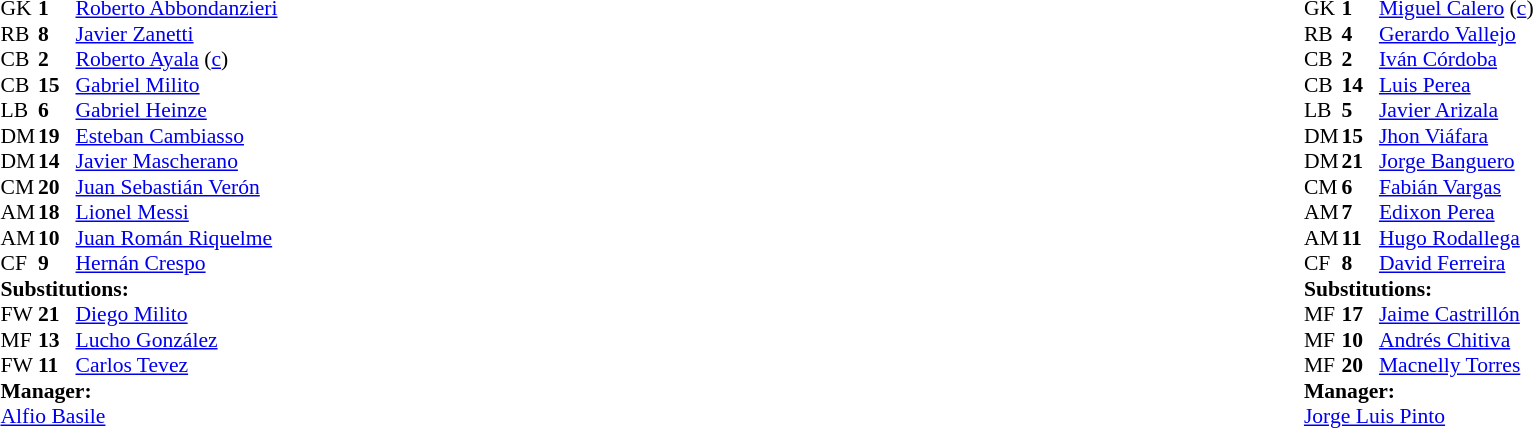<table width="100%">
<tr>
<td valign="top" width="50%"><br><table style="font-size: 90%" cellspacing="0" cellpadding="0">
<tr>
<th width=25></th>
<th width=25></th>
</tr>
<tr>
<td>GK</td>
<td><strong>1</strong></td>
<td><a href='#'>Roberto Abbondanzieri</a></td>
</tr>
<tr>
<td>RB</td>
<td><strong>8</strong></td>
<td><a href='#'>Javier Zanetti</a></td>
</tr>
<tr>
<td>CB</td>
<td><strong>2</strong></td>
<td><a href='#'>Roberto Ayala</a> (<a href='#'>c</a>)</td>
</tr>
<tr>
<td>CB</td>
<td><strong>15</strong></td>
<td><a href='#'>Gabriel Milito</a></td>
<td></td>
</tr>
<tr>
<td>LB</td>
<td><strong>6</strong></td>
<td><a href='#'>Gabriel Heinze</a></td>
</tr>
<tr>
<td>DM</td>
<td><strong>19</strong></td>
<td><a href='#'>Esteban Cambiasso</a></td>
</tr>
<tr>
<td>DM</td>
<td><strong>14</strong></td>
<td><a href='#'>Javier Mascherano</a></td>
</tr>
<tr>
<td>CM</td>
<td><strong>20</strong></td>
<td><a href='#'>Juan Sebastián Verón</a></td>
<td></td>
<td></td>
</tr>
<tr>
<td>AM</td>
<td><strong>18</strong></td>
<td><a href='#'>Lionel Messi</a></td>
<td></td>
<td></td>
</tr>
<tr>
<td>AM</td>
<td><strong>10</strong></td>
<td><a href='#'>Juan Román Riquelme</a></td>
</tr>
<tr>
<td>CF</td>
<td><strong>9</strong></td>
<td><a href='#'>Hernán Crespo</a></td>
<td></td>
<td></td>
</tr>
<tr>
<td colspan=3><strong>Substitutions:</strong></td>
</tr>
<tr>
<td>FW</td>
<td><strong>21</strong></td>
<td><a href='#'>Diego Milito</a></td>
<td></td>
<td></td>
</tr>
<tr>
<td>MF</td>
<td><strong>13</strong></td>
<td><a href='#'>Lucho González</a></td>
<td></td>
<td></td>
</tr>
<tr>
<td>FW</td>
<td><strong>11</strong></td>
<td><a href='#'>Carlos Tevez</a></td>
<td></td>
<td></td>
</tr>
<tr>
<td colspan=3><strong>Manager:</strong></td>
</tr>
<tr>
<td colspan="4"><a href='#'>Alfio Basile</a></td>
</tr>
</table>
</td>
<td valign="top"></td>
<td valign="top" width="50%"><br><table style="font-size: 90%" cellspacing="0" cellpadding="0" align="center">
<tr>
<th width=25></th>
<th width=25></th>
</tr>
<tr>
<td>GK</td>
<td><strong>1</strong></td>
<td><a href='#'>Miguel Calero</a> (<a href='#'>c</a>)</td>
</tr>
<tr>
<td>RB</td>
<td><strong>4</strong></td>
<td><a href='#'>Gerardo Vallejo</a></td>
</tr>
<tr>
<td>CB</td>
<td><strong>2</strong></td>
<td><a href='#'>Iván Córdoba</a></td>
</tr>
<tr>
<td>CB</td>
<td><strong>14</strong></td>
<td><a href='#'>Luis Perea</a></td>
<td></td>
</tr>
<tr>
<td>LB</td>
<td><strong>5</strong></td>
<td><a href='#'>Javier Arizala</a></td>
<td></td>
</tr>
<tr>
<td>DM</td>
<td><strong>15</strong></td>
<td><a href='#'>Jhon Viáfara</a></td>
<td></td>
<td></td>
</tr>
<tr>
<td>DM</td>
<td><strong>21</strong></td>
<td><a href='#'>Jorge Banguero</a></td>
<td></td>
</tr>
<tr>
<td>CM</td>
<td><strong>6</strong></td>
<td><a href='#'>Fabián Vargas</a></td>
<td></td>
</tr>
<tr>
<td>AM</td>
<td><strong>7</strong></td>
<td><a href='#'>Edixon Perea</a></td>
<td></td>
<td></td>
</tr>
<tr>
<td>AM</td>
<td><strong>11</strong></td>
<td><a href='#'>Hugo Rodallega</a></td>
</tr>
<tr>
<td>CF</td>
<td><strong>8</strong></td>
<td><a href='#'>David Ferreira</a></td>
<td></td>
<td></td>
</tr>
<tr>
<td colspan=3><strong>Substitutions:</strong></td>
</tr>
<tr>
<td>MF</td>
<td><strong>17</strong></td>
<td><a href='#'>Jaime Castrillón</a></td>
<td></td>
<td></td>
</tr>
<tr>
<td>MF</td>
<td><strong>10</strong></td>
<td><a href='#'>Andrés Chitiva</a></td>
<td></td>
<td></td>
</tr>
<tr>
<td>MF</td>
<td><strong>20</strong></td>
<td><a href='#'>Macnelly Torres</a></td>
<td></td>
<td></td>
</tr>
<tr>
<td colspan=3><strong>Manager:</strong></td>
</tr>
<tr>
<td colspan=3><a href='#'>Jorge Luis Pinto</a></td>
</tr>
</table>
</td>
</tr>
</table>
